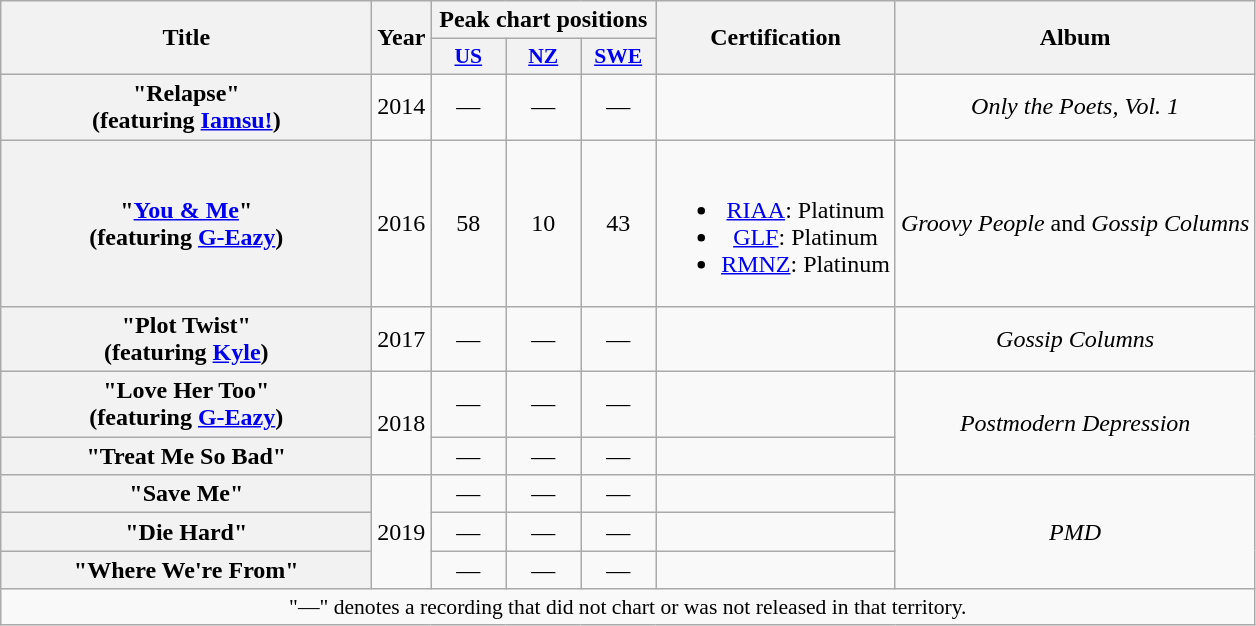<table class="wikitable plainrowheaders" style="text-align:center;">
<tr>
<th scope="col" rowspan="2" style="width:15em;">Title</th>
<th scope="col" rowspan="2">Year</th>
<th scope="col" colspan="3">Peak chart positions</th>
<th rowspan="2">Certification</th>
<th scope="col" rowspan="2">Album</th>
</tr>
<tr>
<th scope="col" style="width:3em;font-size:90%;"><a href='#'>US</a><br></th>
<th scope="col" style="width:3em;font-size:90%;"><a href='#'>NZ</a><br></th>
<th scope="col" style="width:3em;font-size:90%;"><a href='#'>SWE</a><br></th>
</tr>
<tr>
<th scope="row">"Relapse"<br><span>(featuring <a href='#'>Iamsu!</a>)</span></th>
<td>2014</td>
<td>—</td>
<td>—</td>
<td>—</td>
<td></td>
<td><em>Only the Poets, Vol. 1</em></td>
</tr>
<tr>
<th scope="row">"<a href='#'>You & Me</a>"<br><span>(featuring <a href='#'>G-Eazy</a>)</span></th>
<td>2016</td>
<td>58</td>
<td>10</td>
<td>43</td>
<td><br><ul><li><a href='#'>RIAA</a>: Platinum</li><li><a href='#'>GLF</a>: Platinum</li><li><a href='#'>RMNZ</a>: Platinum</li></ul></td>
<td><em>Groovy People</em> and <em>Gossip Columns</em></td>
</tr>
<tr>
<th scope="row">"Plot Twist"<br><span>(featuring <a href='#'>Kyle</a>)</span></th>
<td>2017</td>
<td>—</td>
<td>—</td>
<td>—</td>
<td></td>
<td><em>Gossip Columns</em></td>
</tr>
<tr>
<th scope="row">"Love Her Too" <br><span>(featuring <a href='#'>G-Eazy</a>)</span></th>
<td rowspan="2">2018</td>
<td>—</td>
<td>—</td>
<td>—</td>
<td></td>
<td rowspan="2"><em>Postmodern Depression</em></td>
</tr>
<tr>
<th scope="row">"Treat Me So Bad"</th>
<td>—</td>
<td>—</td>
<td>—</td>
<td></td>
</tr>
<tr>
<th scope="row">"Save Me"</th>
<td rowspan="3">2019</td>
<td>—</td>
<td>—</td>
<td>—</td>
<td></td>
<td rowspan="3"><em>PMD</em></td>
</tr>
<tr>
<th scope="row">"Die Hard"</th>
<td>—</td>
<td>—</td>
<td>—</td>
<td></td>
</tr>
<tr>
<th scope="row">"Where We're From"</th>
<td>—</td>
<td>—</td>
<td>—</td>
<td></td>
</tr>
<tr>
<td colspan="7" style="font-size:90%">"—" denotes a recording that did not chart or was not released in that territory.</td>
</tr>
</table>
